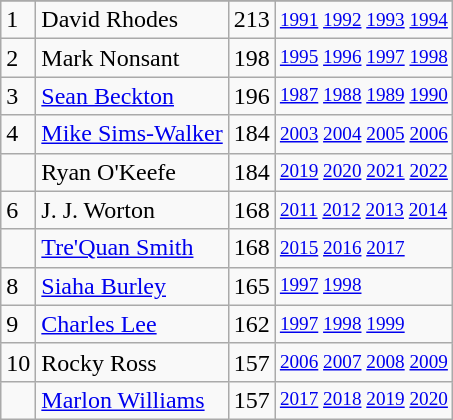<table class="wikitable">
<tr>
</tr>
<tr>
<td>1</td>
<td>David Rhodes</td>
<td>213</td>
<td style="font-size:80%;"><a href='#'>1991</a> <a href='#'>1992</a> <a href='#'>1993</a> <a href='#'>1994</a></td>
</tr>
<tr>
<td>2</td>
<td>Mark Nonsant</td>
<td>198</td>
<td style="font-size:80%;"><a href='#'>1995</a> <a href='#'>1996</a> <a href='#'>1997</a> <a href='#'>1998</a></td>
</tr>
<tr>
<td>3</td>
<td><a href='#'>Sean Beckton</a></td>
<td>196</td>
<td style="font-size:80%;"><a href='#'>1987</a> <a href='#'>1988</a> <a href='#'>1989</a> <a href='#'>1990</a></td>
</tr>
<tr>
<td>4</td>
<td><a href='#'>Mike Sims-Walker</a></td>
<td>184</td>
<td style="font-size:80%;"><a href='#'>2003</a> <a href='#'>2004</a> <a href='#'>2005</a> <a href='#'>2006</a></td>
</tr>
<tr>
<td></td>
<td>Ryan O'Keefe</td>
<td>184</td>
<td style="font-size:80%;"><a href='#'>2019</a> <a href='#'>2020</a> <a href='#'>2021</a> <a href='#'>2022</a></td>
</tr>
<tr>
<td>6</td>
<td>J. J. Worton</td>
<td>168</td>
<td style="font-size:80%;"><a href='#'>2011</a> <a href='#'>2012</a> <a href='#'>2013</a> <a href='#'>2014</a></td>
</tr>
<tr>
<td></td>
<td><a href='#'>Tre'Quan Smith</a></td>
<td>168</td>
<td style="font-size:80%;"><a href='#'>2015</a> <a href='#'>2016</a> <a href='#'>2017</a></td>
</tr>
<tr>
<td>8</td>
<td><a href='#'>Siaha Burley</a></td>
<td>165</td>
<td style="font-size:80%;"><a href='#'>1997</a> <a href='#'>1998</a></td>
</tr>
<tr>
<td>9</td>
<td><a href='#'>Charles Lee</a></td>
<td>162</td>
<td style="font-size:80%;"><a href='#'>1997</a> <a href='#'>1998</a> <a href='#'>1999</a></td>
</tr>
<tr>
<td>10</td>
<td>Rocky Ross</td>
<td>157</td>
<td style="font-size:80%;"><a href='#'>2006</a> <a href='#'>2007</a> <a href='#'>2008</a> <a href='#'>2009</a></td>
</tr>
<tr>
<td></td>
<td><a href='#'>Marlon Williams</a></td>
<td>157</td>
<td style="font-size:80%;"><a href='#'>2017</a> <a href='#'>2018</a> <a href='#'>2019</a> <a href='#'>2020</a></td>
</tr>
</table>
